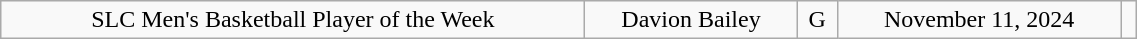<table class="wikitable" style="width: 60%;text-align: center;">
<tr align="center">
<td rowspan="1">SLC Men's Basketball Player of the Week</td>
<td>Davion Bailey</td>
<td>G</td>
<td>November 11, 2024</td>
<td></td>
</tr>
</table>
